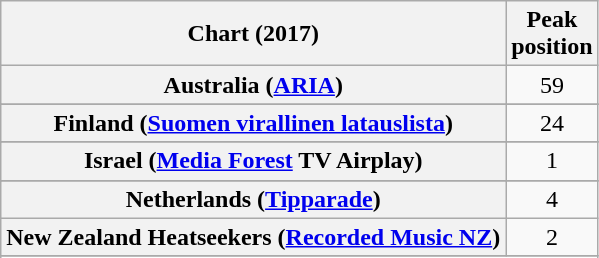<table class="wikitable sortable plainrowheaders" style="text-align:center">
<tr>
<th scope="col">Chart (2017)</th>
<th scope="col">Peak<br>position</th>
</tr>
<tr>
<th scope="row">Australia (<a href='#'>ARIA</a>)</th>
<td>59</td>
</tr>
<tr>
</tr>
<tr>
</tr>
<tr>
</tr>
<tr>
<th scope="row">Finland (<a href='#'>Suomen virallinen latauslista</a>)</th>
<td>24</td>
</tr>
<tr>
</tr>
<tr>
</tr>
<tr>
</tr>
<tr>
<th scope="row">Israel (<a href='#'>Media Forest</a> TV Airplay)</th>
<td>1</td>
</tr>
<tr>
</tr>
<tr>
<th scope="row">Netherlands (<a href='#'>Tipparade</a>)</th>
<td>4</td>
</tr>
<tr>
<th scope="row">New Zealand Heatseekers (<a href='#'>Recorded Music NZ</a>)</th>
<td>2</td>
</tr>
<tr>
</tr>
<tr>
</tr>
<tr>
</tr>
<tr>
</tr>
<tr>
</tr>
<tr>
</tr>
<tr>
</tr>
</table>
